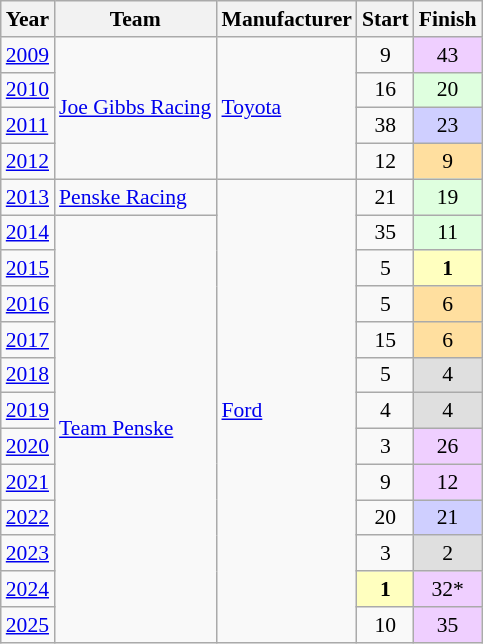<table class="wikitable" style="font-size: 90%;">
<tr>
<th>Year</th>
<th>Team</th>
<th>Manufacturer</th>
<th>Start</th>
<th>Finish</th>
</tr>
<tr>
<td><a href='#'>2009</a></td>
<td rowspan=4><a href='#'>Joe Gibbs Racing</a></td>
<td rowspan=4><a href='#'>Toyota</a></td>
<td align=center>9</td>
<td align=center style="background:#EFCFFF;">43</td>
</tr>
<tr>
<td><a href='#'>2010</a></td>
<td align=center>16</td>
<td align=center style="background:#DFFFDF;">20</td>
</tr>
<tr>
<td><a href='#'>2011</a></td>
<td align=center>38</td>
<td align=center style="background:#CFCFFF;">23</td>
</tr>
<tr>
<td><a href='#'>2012</a></td>
<td align=center>12</td>
<td align=center style="background:#FFDF9F;">9</td>
</tr>
<tr>
<td><a href='#'>2013</a></td>
<td><a href='#'>Penske Racing</a></td>
<td rowspan=13><a href='#'>Ford</a></td>
<td align=center>21</td>
<td align=center style="background:#DFFFDF;">19</td>
</tr>
<tr>
<td><a href='#'>2014</a></td>
<td rowspan=12><a href='#'>Team Penske</a></td>
<td align=center>35</td>
<td align=center style="background:#DFFFDF;">11</td>
</tr>
<tr>
<td><a href='#'>2015</a></td>
<td align=center>5</td>
<td align=center style="background:#FFFFBF;"><strong>1</strong></td>
</tr>
<tr>
<td><a href='#'>2016</a></td>
<td align=center>5</td>
<td align=center style="background:#FFDF9F;">6</td>
</tr>
<tr>
<td><a href='#'>2017</a></td>
<td align=center>15</td>
<td align=center style="background:#FFDF9F;">6</td>
</tr>
<tr>
<td><a href='#'>2018</a></td>
<td align=center>5</td>
<td align=center style="background:#DFDFDF;">4</td>
</tr>
<tr>
<td><a href='#'>2019</a></td>
<td align=center>4</td>
<td align=center style="background:#DFDFDF;">4</td>
</tr>
<tr>
<td><a href='#'>2020</a></td>
<td align=center>3</td>
<td align=center style="background:#EFCFFF;">26</td>
</tr>
<tr>
<td><a href='#'>2021</a></td>
<td align=center>9</td>
<td align=center style="background:#EFCFFF;">12</td>
</tr>
<tr>
<td><a href='#'>2022</a></td>
<td align=center>20</td>
<td align=center style="background:#CFCFFF;">21</td>
</tr>
<tr>
<td><a href='#'>2023</a></td>
<td align=center>3</td>
<td align=center style="background:#DFDFDF;">2</td>
</tr>
<tr>
<td><a href='#'>2024</a></td>
<td align=center style="background:#FFFFBF;"><strong>1</strong></td>
<td align=center style="background:#EFCFFF;">32*</td>
</tr>
<tr>
<td><a href='#'>2025</a></td>
<td align=center>10</td>
<td align=center style="background:#EFCFFF;">35</td>
</tr>
</table>
